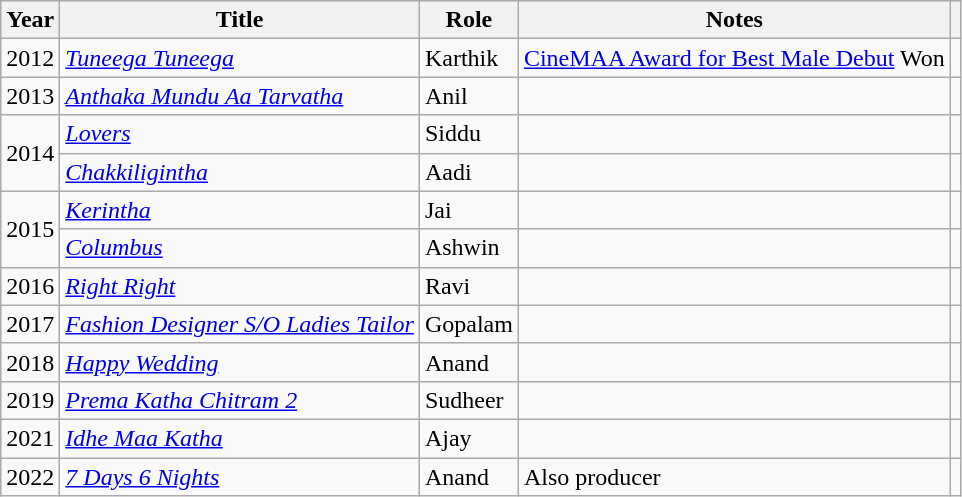<table class="wikitable">
<tr>
<th>Year</th>
<th>Title</th>
<th>Role</th>
<th class="unsortable">Notes</th>
<th class="unsortable"></th>
</tr>
<tr>
<td>2012</td>
<td><em><a href='#'>Tuneega Tuneega</a></em></td>
<td>Karthik</td>
<td><a href='#'>CineMAA Award for Best Male Debut</a>  Won</td>
<td></td>
</tr>
<tr>
<td>2013</td>
<td><em><a href='#'>Anthaka Mundu Aa Tarvatha</a></em></td>
<td>Anil</td>
<td></td>
<td></td>
</tr>
<tr>
<td rowspan="2">2014</td>
<td><em><a href='#'>Lovers</a></em></td>
<td>Siddu</td>
<td></td>
<td></td>
</tr>
<tr>
<td><em><a href='#'>Chakkiligintha</a></em></td>
<td>Aadi</td>
<td></td>
<td></td>
</tr>
<tr>
<td rowspan="2">2015</td>
<td><em><a href='#'>Kerintha</a></em></td>
<td>Jai</td>
<td></td>
<td></td>
</tr>
<tr>
<td><em><a href='#'>Columbus</a></em></td>
<td>Ashwin</td>
<td></td>
<td></td>
</tr>
<tr>
<td>2016</td>
<td><em><a href='#'>Right Right</a></em></td>
<td>Ravi</td>
<td></td>
<td></td>
</tr>
<tr>
<td>2017</td>
<td><em><a href='#'>Fashion Designer S/O Ladies Tailor</a></em></td>
<td>Gopalam</td>
<td></td>
<td></td>
</tr>
<tr>
<td>2018</td>
<td><em><a href='#'>Happy Wedding</a></em></td>
<td>Anand</td>
<td></td>
<td></td>
</tr>
<tr>
<td>2019</td>
<td><em><a href='#'>Prema Katha Chitram 2</a></em></td>
<td>Sudheer</td>
<td></td>
<td></td>
</tr>
<tr>
<td>2021</td>
<td><em><a href='#'>Idhe Maa Katha</a></em></td>
<td>Ajay</td>
<td></td>
<td></td>
</tr>
<tr>
<td>2022</td>
<td><em><a href='#'>7 Days 6 Nights</a></em></td>
<td>Anand</td>
<td>Also producer</td>
<td></td>
</tr>
</table>
